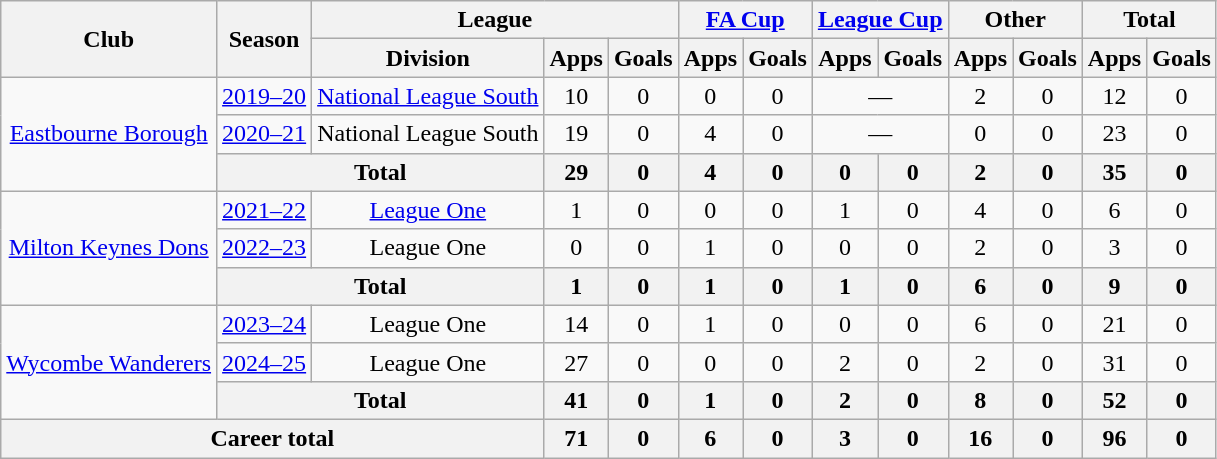<table class="wikitable" style="text-align: center;">
<tr>
<th rowspan="2">Club</th>
<th rowspan="2">Season</th>
<th colspan="3">League</th>
<th colspan="2"><a href='#'>FA Cup</a></th>
<th colspan="2"><a href='#'>League Cup</a></th>
<th colspan="2">Other</th>
<th colspan="2">Total</th>
</tr>
<tr>
<th>Division</th>
<th>Apps</th>
<th>Goals</th>
<th>Apps</th>
<th>Goals</th>
<th>Apps</th>
<th>Goals</th>
<th>Apps</th>
<th>Goals</th>
<th>Apps</th>
<th>Goals</th>
</tr>
<tr>
<td rowspan="3"><a href='#'>Eastbourne Borough</a></td>
<td><a href='#'>2019–20</a></td>
<td><a href='#'>National League South</a></td>
<td>10</td>
<td>0</td>
<td>0</td>
<td>0</td>
<td colspan="2">—</td>
<td>2</td>
<td>0</td>
<td>12</td>
<td>0</td>
</tr>
<tr>
<td><a href='#'>2020–21</a></td>
<td>National League South</td>
<td>19</td>
<td>0</td>
<td>4</td>
<td>0</td>
<td colspan="2">—</td>
<td>0</td>
<td>0</td>
<td>23</td>
<td>0</td>
</tr>
<tr>
<th colspan="2">Total</th>
<th>29</th>
<th>0</th>
<th>4</th>
<th>0</th>
<th>0</th>
<th>0</th>
<th>2</th>
<th>0</th>
<th>35</th>
<th>0</th>
</tr>
<tr>
<td rowspan="3"><a href='#'>Milton Keynes Dons</a></td>
<td><a href='#'>2021–22</a></td>
<td><a href='#'>League One</a></td>
<td>1</td>
<td>0</td>
<td>0</td>
<td>0</td>
<td>1</td>
<td>0</td>
<td>4</td>
<td>0</td>
<td>6</td>
<td>0</td>
</tr>
<tr>
<td><a href='#'>2022–23</a></td>
<td>League One</td>
<td>0</td>
<td>0</td>
<td>1</td>
<td>0</td>
<td>0</td>
<td>0</td>
<td>2</td>
<td>0</td>
<td>3</td>
<td>0</td>
</tr>
<tr>
<th colspan="2">Total</th>
<th>1</th>
<th>0</th>
<th>1</th>
<th>0</th>
<th>1</th>
<th>0</th>
<th>6</th>
<th>0</th>
<th>9</th>
<th>0</th>
</tr>
<tr>
<td rowspan=3><a href='#'>Wycombe Wanderers</a></td>
<td><a href='#'>2023–24</a></td>
<td>League One</td>
<td>14</td>
<td>0</td>
<td>1</td>
<td>0</td>
<td>0</td>
<td>0</td>
<td>6</td>
<td>0</td>
<td>21</td>
<td>0</td>
</tr>
<tr>
<td><a href='#'>2024–25</a></td>
<td>League One</td>
<td>27</td>
<td>0</td>
<td>0</td>
<td>0</td>
<td>2</td>
<td>0</td>
<td>2</td>
<td>0</td>
<td>31</td>
<td>0</td>
</tr>
<tr>
<th colspan="2">Total</th>
<th>41</th>
<th>0</th>
<th>1</th>
<th>0</th>
<th>2</th>
<th>0</th>
<th>8</th>
<th>0</th>
<th>52</th>
<th>0</th>
</tr>
<tr>
<th colspan="3">Career total</th>
<th>71</th>
<th>0</th>
<th>6</th>
<th>0</th>
<th>3</th>
<th>0</th>
<th>16</th>
<th>0</th>
<th>96</th>
<th>0</th>
</tr>
</table>
